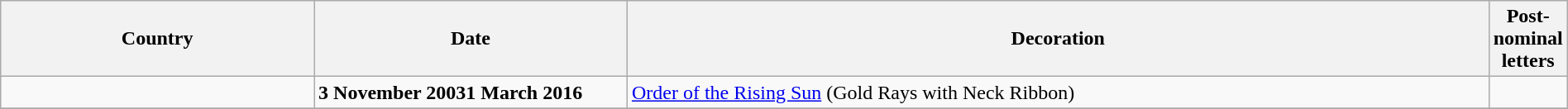<table class="wikitable" style="width:100%;">
<tr>
<th style="width:20%;">Country</th>
<th style="width:20%;">Date</th>
<th style="width:55%;">Decoration</th>
<th style="width:5%;">Post-nominal letters</th>
</tr>
<tr>
<td></td>
<td><strong>3 November 20031 March 2016</strong></td>
<td><a href='#'>Order of the Rising Sun</a> (Gold Rays with Neck Ribbon)</td>
<td></td>
</tr>
<tr>
</tr>
</table>
